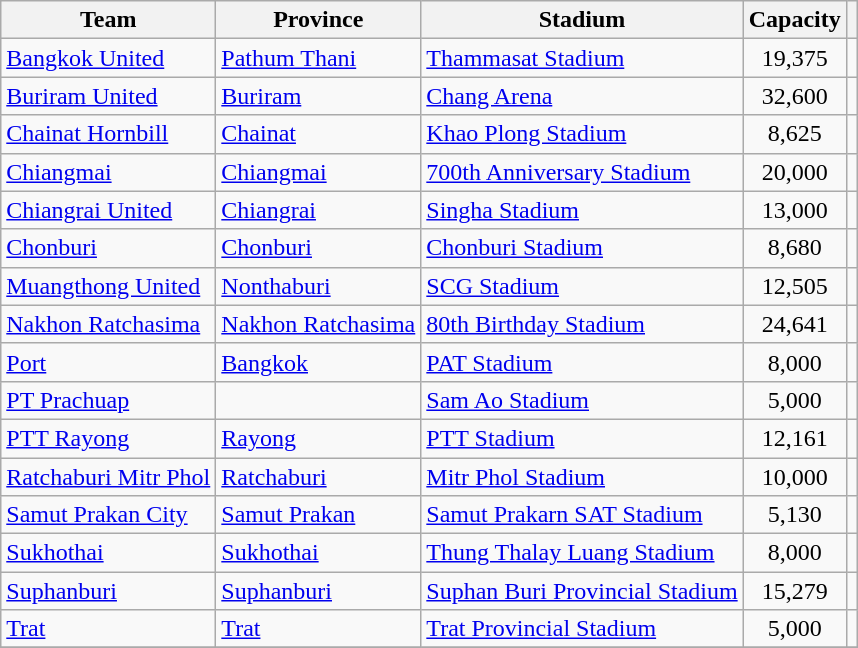<table class="wikitable sortable">
<tr>
<th>Team</th>
<th>Province</th>
<th>Stadium</th>
<th>Capacity</th>
<th class="unsortable"></th>
</tr>
<tr>
<td><a href='#'>Bangkok United</a></td>
<td><a href='#'>Pathum Thani</a></td>
<td><a href='#'>Thammasat Stadium</a></td>
<td align="center">19,375</td>
<td></td>
</tr>
<tr>
<td><a href='#'>Buriram United</a></td>
<td><a href='#'>Buriram</a></td>
<td><a href='#'>Chang Arena</a></td>
<td align="center">32,600</td>
<td></td>
</tr>
<tr>
<td><a href='#'>Chainat Hornbill</a></td>
<td><a href='#'>Chainat</a></td>
<td><a href='#'>Khao Plong Stadium</a></td>
<td align="center">8,625</td>
<td></td>
</tr>
<tr>
<td><a href='#'>Chiangmai</a></td>
<td><a href='#'>Chiangmai</a></td>
<td><a href='#'>700th Anniversary Stadium</a></td>
<td align="center">20,000</td>
<td></td>
</tr>
<tr>
<td><a href='#'>Chiangrai United</a></td>
<td><a href='#'>Chiangrai</a></td>
<td><a href='#'>Singha Stadium</a></td>
<td align="center">13,000</td>
<td></td>
</tr>
<tr>
<td><a href='#'>Chonburi</a></td>
<td><a href='#'>Chonburi</a></td>
<td><a href='#'>Chonburi Stadium</a></td>
<td align="center">8,680</td>
<td></td>
</tr>
<tr>
<td><a href='#'>Muangthong United</a></td>
<td><a href='#'>Nonthaburi</a></td>
<td><a href='#'>SCG Stadium</a></td>
<td align="center">12,505</td>
<td></td>
</tr>
<tr>
<td><a href='#'>Nakhon Ratchasima</a></td>
<td><a href='#'>Nakhon Ratchasima</a></td>
<td><a href='#'>80th Birthday Stadium</a></td>
<td align="center">24,641</td>
<td></td>
</tr>
<tr>
<td><a href='#'>Port</a></td>
<td><a href='#'>Bangkok</a></td>
<td><a href='#'>PAT Stadium</a></td>
<td align="center">8,000</td>
<td></td>
</tr>
<tr>
<td><a href='#'>PT Prachuap</a></td>
<td></td>
<td><a href='#'>Sam Ao Stadium</a></td>
<td align="center">5,000</td>
<td></td>
</tr>
<tr>
<td><a href='#'>PTT Rayong</a></td>
<td><a href='#'>Rayong</a></td>
<td><a href='#'>PTT Stadium</a></td>
<td align="center">12,161</td>
<td></td>
</tr>
<tr>
<td><a href='#'>Ratchaburi Mitr Phol</a></td>
<td><a href='#'>Ratchaburi</a></td>
<td><a href='#'>Mitr Phol Stadium</a></td>
<td align="center">10,000</td>
<td></td>
</tr>
<tr>
<td><a href='#'>Samut Prakan City</a></td>
<td><a href='#'>Samut Prakan</a></td>
<td><a href='#'>Samut Prakarn SAT Stadium</a></td>
<td align="center">5,130</td>
<td></td>
</tr>
<tr>
<td><a href='#'>Sukhothai</a></td>
<td><a href='#'>Sukhothai</a></td>
<td><a href='#'>Thung Thalay Luang Stadium</a></td>
<td align="center">8,000</td>
<td></td>
</tr>
<tr>
<td><a href='#'>Suphanburi</a></td>
<td><a href='#'>Suphanburi</a></td>
<td><a href='#'>Suphan Buri Provincial Stadium</a></td>
<td align="center">15,279</td>
<td></td>
</tr>
<tr>
<td><a href='#'>Trat</a></td>
<td><a href='#'>Trat</a></td>
<td><a href='#'>Trat Provincial Stadium</a></td>
<td align="center">5,000</td>
<td></td>
</tr>
<tr>
</tr>
</table>
